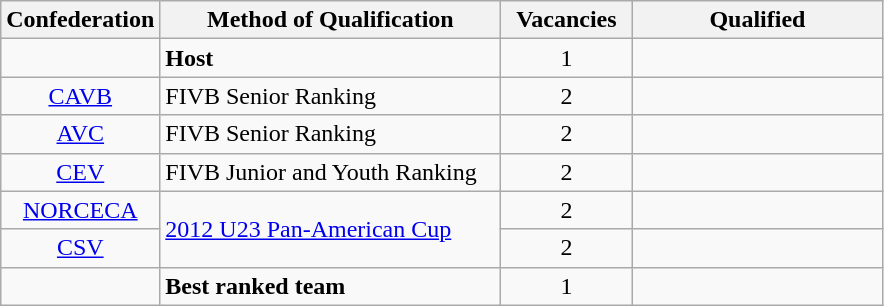<table class="wikitable">
<tr>
<th width=50>Confederation</th>
<th width=220>Method of Qualification</th>
<th width=80>Vacancies</th>
<th width=160>Qualified</th>
</tr>
<tr>
<td align=center></td>
<td><strong>Host</strong></td>
<td style="text-align:center;">1</td>
<td></td>
</tr>
<tr>
<td align=center><a href='#'>CAVB</a></td>
<td>FIVB Senior Ranking</td>
<td style="text-align:center;">2</td>
<td><br></td>
</tr>
<tr>
<td align=center><a href='#'>AVC</a></td>
<td>FIVB Senior Ranking</td>
<td style="text-align:center;">2</td>
<td><br></td>
</tr>
<tr>
<td align=center><a href='#'>CEV</a></td>
<td>FIVB Junior and Youth Ranking</td>
<td style="text-align:center;">2</td>
<td><br></td>
</tr>
<tr>
<td align=center><a href='#'>NORCECA</a></td>
<td rowspan=2><a href='#'>2012 U23 Pan-American Cup</a></td>
<td style="text-align:center;">2</td>
<td><br></td>
</tr>
<tr>
<td align=center><a href='#'>CSV</a></td>
<td style="text-align:center;">2</td>
<td><br></td>
</tr>
<tr>
<td align=center></td>
<td><strong>Best ranked team</strong></td>
<td style="text-align:center;">1</td>
<td></td>
</tr>
</table>
